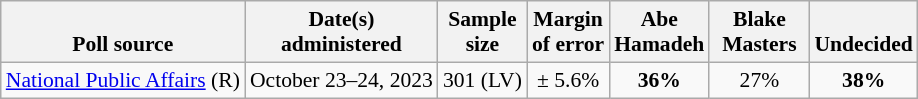<table class="wikitable" style="font-size:90%;text-align:center;">
<tr style="vertical-align:bottom">
<th>Poll source</th>
<th>Date(s)<br>administered</th>
<th>Sample<br>size</th>
<th>Margin<br>of error</th>
<th style="width:60px;">Abe<br>Hamadeh</th>
<th style="width:60px;">Blake<br>Masters</th>
<th>Undecided</th>
</tr>
<tr>
<td style="text-align:left;"><a href='#'>National Public Affairs</a> (R)</td>
<td>October 23–24, 2023</td>
<td>301 (LV)</td>
<td>± 5.6%</td>
<td><strong>36%</strong></td>
<td>27%</td>
<td><strong>38%</strong></td>
</tr>
</table>
